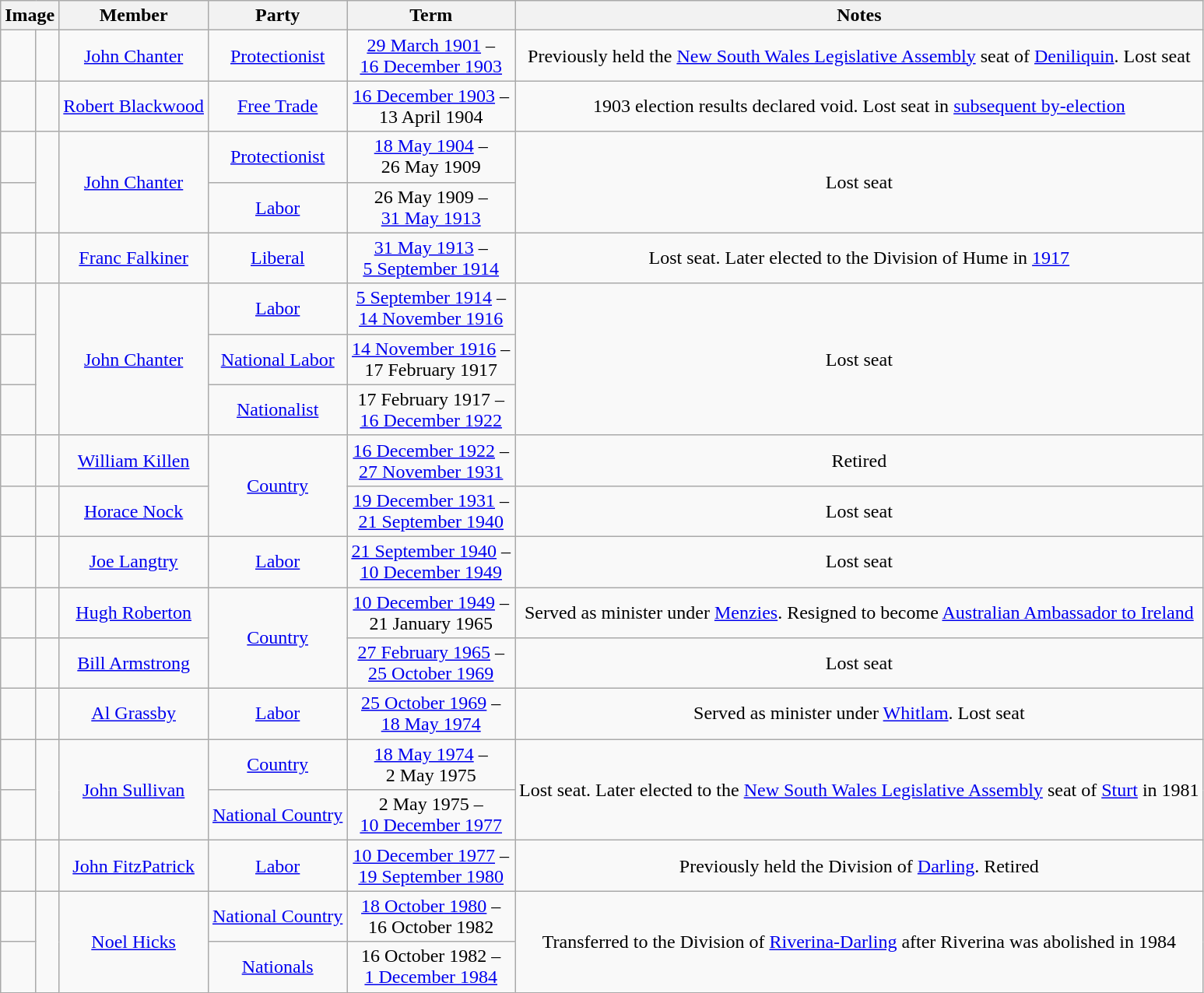<table class=wikitable style="text-align:center">
<tr>
<th colspan=2>Image</th>
<th>Member</th>
<th>Party</th>
<th>Term</th>
<th>Notes</th>
</tr>
<tr>
<td> </td>
<td></td>
<td><a href='#'>John Chanter</a><br></td>
<td><a href='#'>Protectionist</a></td>
<td nowrap><a href='#'>29 March 1901</a> –<br><a href='#'>16 December 1903</a></td>
<td>Previously held the <a href='#'>New South Wales Legislative Assembly</a> seat of <a href='#'>Deniliquin</a>. Lost seat</td>
</tr>
<tr>
<td> </td>
<td></td>
<td><a href='#'>Robert Blackwood</a><br></td>
<td><a href='#'>Free Trade</a></td>
<td nowrap><a href='#'>16 December 1903</a> –<br>13 April 1904</td>
<td>1903 election results declared void. Lost seat in <a href='#'>subsequent by-election</a></td>
</tr>
<tr>
<td> </td>
<td rowspan=2></td>
<td rowspan=2><a href='#'>John Chanter</a><br></td>
<td><a href='#'>Protectionist</a></td>
<td nowrap><a href='#'>18 May 1904</a> –<br>26 May 1909</td>
<td rowspan=2>Lost seat</td>
</tr>
<tr>
<td> </td>
<td nowrap><a href='#'>Labor</a></td>
<td nowrap>26 May 1909 –<br><a href='#'>31 May 1913</a></td>
</tr>
<tr>
<td> </td>
<td></td>
<td><a href='#'>Franc Falkiner</a><br></td>
<td><a href='#'>Liberal</a></td>
<td nowrap><a href='#'>31 May 1913</a> –<br><a href='#'>5 September 1914</a></td>
<td>Lost seat. Later elected to the Division of Hume in <a href='#'>1917</a></td>
</tr>
<tr>
<td> </td>
<td rowspan=3></td>
<td rowspan=3><a href='#'>John Chanter</a><br></td>
<td><a href='#'>Labor</a></td>
<td nowrap><a href='#'>5 September 1914</a> –<br><a href='#'>14 November 1916</a></td>
<td rowspan=3>Lost seat</td>
</tr>
<tr>
<td> </td>
<td nowrap><a href='#'>National Labor</a></td>
<td nowrap><a href='#'>14 November 1916</a> –<br>17 February 1917</td>
</tr>
<tr>
<td> </td>
<td nowrap><a href='#'>Nationalist</a></td>
<td nowrap>17 February 1917 –<br><a href='#'>16 December 1922</a></td>
</tr>
<tr>
<td> </td>
<td></td>
<td><a href='#'>William Killen</a><br></td>
<td rowspan="2"><a href='#'>Country</a></td>
<td nowrap><a href='#'>16 December 1922</a> –<br><a href='#'>27 November 1931</a></td>
<td>Retired</td>
</tr>
<tr>
<td> </td>
<td></td>
<td><a href='#'>Horace Nock</a><br></td>
<td nowrap><a href='#'>19 December 1931</a> –<br><a href='#'>21 September 1940</a></td>
<td>Lost seat</td>
</tr>
<tr>
<td> </td>
<td></td>
<td><a href='#'>Joe Langtry</a><br></td>
<td><a href='#'>Labor</a></td>
<td nowrap><a href='#'>21 September 1940</a> –<br><a href='#'>10 December 1949</a></td>
<td>Lost seat</td>
</tr>
<tr>
<td> </td>
<td></td>
<td><a href='#'>Hugh Roberton</a><br></td>
<td rowspan="2"><a href='#'>Country</a></td>
<td nowrap><a href='#'>10 December 1949</a> –<br>21 January 1965</td>
<td>Served as minister under <a href='#'>Menzies</a>. Resigned to become <a href='#'>Australian Ambassador to Ireland</a></td>
</tr>
<tr>
<td> </td>
<td></td>
<td><a href='#'>Bill Armstrong</a><br></td>
<td nowrap><a href='#'>27 February 1965</a> –<br><a href='#'>25 October 1969</a></td>
<td>Lost seat</td>
</tr>
<tr>
<td> </td>
<td></td>
<td><a href='#'>Al Grassby</a><br></td>
<td><a href='#'>Labor</a></td>
<td nowrap><a href='#'>25 October 1969</a> –<br><a href='#'>18 May 1974</a></td>
<td>Served as minister under <a href='#'>Whitlam</a>. Lost seat</td>
</tr>
<tr>
<td> </td>
<td rowspan=2></td>
<td rowspan=2><a href='#'>John Sullivan</a><br></td>
<td><a href='#'>Country</a></td>
<td nowrap><a href='#'>18 May 1974</a> –<br>2 May 1975</td>
<td rowspan=2>Lost seat. Later elected to the <a href='#'>New South Wales Legislative Assembly</a> seat of <a href='#'>Sturt</a> in 1981</td>
</tr>
<tr>
<td> </td>
<td><a href='#'>National Country</a></td>
<td nowrap>2 May 1975 –<br><a href='#'>10 December 1977</a></td>
</tr>
<tr>
<td> </td>
<td></td>
<td><a href='#'>John FitzPatrick</a><br></td>
<td><a href='#'>Labor</a></td>
<td nowrap><a href='#'>10 December 1977</a> –<br><a href='#'>19 September 1980</a></td>
<td>Previously held the Division of <a href='#'>Darling</a>. Retired</td>
</tr>
<tr>
<td> </td>
<td rowspan=2></td>
<td rowspan=2><a href='#'>Noel Hicks</a><br></td>
<td><a href='#'>National Country</a></td>
<td nowrap><a href='#'>18 October 1980</a> –<br>16 October 1982</td>
<td rowspan=2>Transferred to the Division of <a href='#'>Riverina-Darling</a> after Riverina was abolished in 1984</td>
</tr>
<tr>
<td> </td>
<td><a href='#'>Nationals</a></td>
<td nowrap>16 October 1982 –<br><a href='#'>1 December 1984</a></td>
</tr>
</table>
